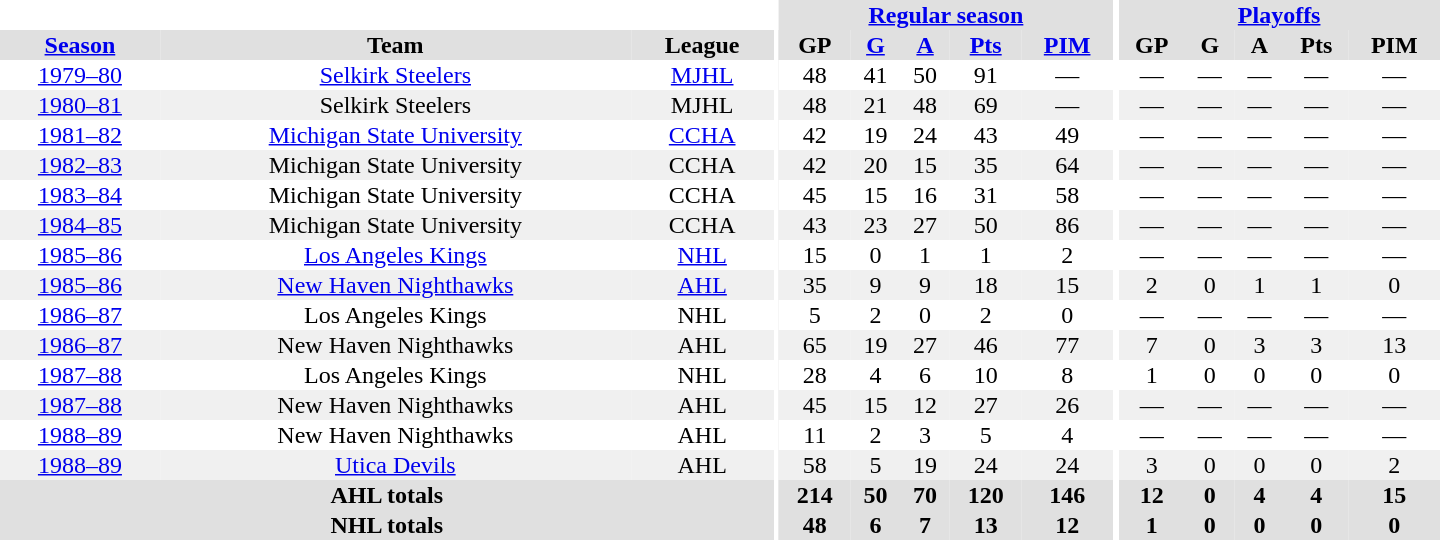<table border="0" cellpadding="1" cellspacing="0" style="text-align:center; width:60em">
<tr bgcolor="#e0e0e0">
<th colspan="3" bgcolor="#ffffff"></th>
<th rowspan="100" bgcolor="#ffffff"></th>
<th colspan="5"><a href='#'>Regular season</a></th>
<th rowspan="100" bgcolor="#ffffff"></th>
<th colspan="5"><a href='#'>Playoffs</a></th>
</tr>
<tr bgcolor="#e0e0e0">
<th><a href='#'>Season</a></th>
<th>Team</th>
<th>League</th>
<th>GP</th>
<th><a href='#'>G</a></th>
<th><a href='#'>A</a></th>
<th><a href='#'>Pts</a></th>
<th><a href='#'>PIM</a></th>
<th>GP</th>
<th>G</th>
<th>A</th>
<th>Pts</th>
<th>PIM</th>
</tr>
<tr>
<td><a href='#'>1979–80</a></td>
<td><a href='#'>Selkirk Steelers</a></td>
<td><a href='#'>MJHL</a></td>
<td>48</td>
<td>41</td>
<td>50</td>
<td>91</td>
<td>—</td>
<td>—</td>
<td>—</td>
<td>—</td>
<td>—</td>
<td>—</td>
</tr>
<tr bgcolor="#f0f0f0">
<td><a href='#'>1980–81</a></td>
<td>Selkirk Steelers</td>
<td>MJHL</td>
<td>48</td>
<td>21</td>
<td>48</td>
<td>69</td>
<td>—</td>
<td>—</td>
<td>—</td>
<td>—</td>
<td>—</td>
<td>—</td>
</tr>
<tr>
<td><a href='#'>1981–82</a></td>
<td><a href='#'>Michigan State University</a></td>
<td><a href='#'>CCHA</a></td>
<td>42</td>
<td>19</td>
<td>24</td>
<td>43</td>
<td>49</td>
<td>—</td>
<td>—</td>
<td>—</td>
<td>—</td>
<td>—</td>
</tr>
<tr bgcolor="#f0f0f0">
<td><a href='#'>1982–83</a></td>
<td>Michigan State University</td>
<td>CCHA</td>
<td>42</td>
<td>20</td>
<td>15</td>
<td>35</td>
<td>64</td>
<td>—</td>
<td>—</td>
<td>—</td>
<td>—</td>
<td>—</td>
</tr>
<tr>
<td><a href='#'>1983–84</a></td>
<td>Michigan State University</td>
<td>CCHA</td>
<td>45</td>
<td>15</td>
<td>16</td>
<td>31</td>
<td>58</td>
<td>—</td>
<td>—</td>
<td>—</td>
<td>—</td>
<td>—</td>
</tr>
<tr bgcolor="#f0f0f0">
<td><a href='#'>1984–85</a></td>
<td>Michigan State University</td>
<td>CCHA</td>
<td>43</td>
<td>23</td>
<td>27</td>
<td>50</td>
<td>86</td>
<td>—</td>
<td>—</td>
<td>—</td>
<td>—</td>
<td>—</td>
</tr>
<tr>
<td><a href='#'>1985–86</a></td>
<td><a href='#'>Los Angeles Kings</a></td>
<td><a href='#'>NHL</a></td>
<td>15</td>
<td>0</td>
<td>1</td>
<td>1</td>
<td>2</td>
<td>—</td>
<td>—</td>
<td>—</td>
<td>—</td>
<td>—</td>
</tr>
<tr bgcolor="#f0f0f0">
<td><a href='#'>1985–86</a></td>
<td><a href='#'>New Haven Nighthawks</a></td>
<td><a href='#'>AHL</a></td>
<td>35</td>
<td>9</td>
<td>9</td>
<td>18</td>
<td>15</td>
<td>2</td>
<td>0</td>
<td>1</td>
<td>1</td>
<td>0</td>
</tr>
<tr>
<td><a href='#'>1986–87</a></td>
<td>Los Angeles Kings</td>
<td>NHL</td>
<td>5</td>
<td>2</td>
<td>0</td>
<td>2</td>
<td>0</td>
<td>—</td>
<td>—</td>
<td>—</td>
<td>—</td>
<td>—</td>
</tr>
<tr bgcolor="#f0f0f0">
<td><a href='#'>1986–87</a></td>
<td>New Haven Nighthawks</td>
<td>AHL</td>
<td>65</td>
<td>19</td>
<td>27</td>
<td>46</td>
<td>77</td>
<td>7</td>
<td>0</td>
<td>3</td>
<td>3</td>
<td>13</td>
</tr>
<tr>
<td><a href='#'>1987–88</a></td>
<td>Los Angeles Kings</td>
<td>NHL</td>
<td>28</td>
<td>4</td>
<td>6</td>
<td>10</td>
<td>8</td>
<td>1</td>
<td>0</td>
<td>0</td>
<td>0</td>
<td>0</td>
</tr>
<tr bgcolor="#f0f0f0">
<td><a href='#'>1987–88</a></td>
<td>New Haven Nighthawks</td>
<td>AHL</td>
<td>45</td>
<td>15</td>
<td>12</td>
<td>27</td>
<td>26</td>
<td>—</td>
<td>—</td>
<td>—</td>
<td>—</td>
<td>—</td>
</tr>
<tr>
<td><a href='#'>1988–89</a></td>
<td>New Haven Nighthawks</td>
<td>AHL</td>
<td>11</td>
<td>2</td>
<td>3</td>
<td>5</td>
<td>4</td>
<td>—</td>
<td>—</td>
<td>—</td>
<td>—</td>
<td>—</td>
</tr>
<tr bgcolor="#f0f0f0">
<td><a href='#'>1988–89</a></td>
<td><a href='#'>Utica Devils</a></td>
<td>AHL</td>
<td>58</td>
<td>5</td>
<td>19</td>
<td>24</td>
<td>24</td>
<td>3</td>
<td>0</td>
<td>0</td>
<td>0</td>
<td>2</td>
</tr>
<tr bgcolor="#e0e0e0">
<th colspan="3">AHL totals</th>
<th>214</th>
<th>50</th>
<th>70</th>
<th>120</th>
<th>146</th>
<th>12</th>
<th>0</th>
<th>4</th>
<th>4</th>
<th>15</th>
</tr>
<tr bgcolor="#e0e0e0">
<th colspan="3">NHL totals</th>
<th>48</th>
<th>6</th>
<th>7</th>
<th>13</th>
<th>12</th>
<th>1</th>
<th>0</th>
<th>0</th>
<th>0</th>
<th>0</th>
</tr>
</table>
